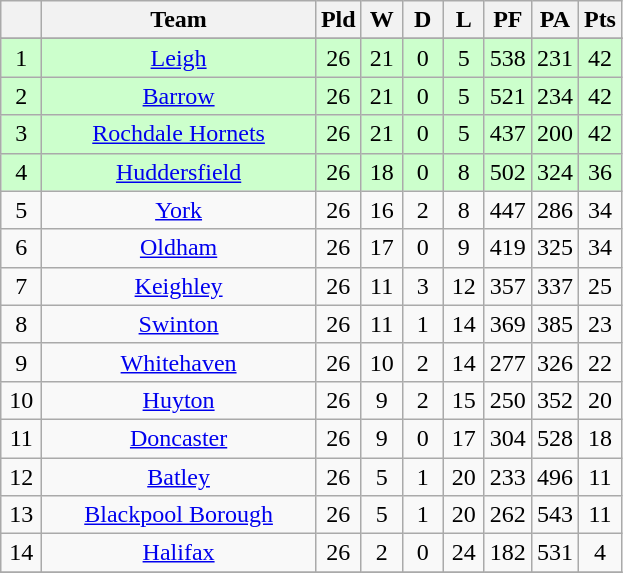<table class="wikitable" style="text-align:center;">
<tr>
<th width=20 abbr="Position"></th>
<th width=175>Team</th>
<th width=20 abbr="Played">Pld</th>
<th width=20 abbr="Won">W</th>
<th width=20 abbr="Drawn">D</th>
<th width=20 abbr="Lost">L</th>
<th width=20 abbr=”Points For”>PF</th>
<th width=20 abbr=”Points Against”>PA</th>
<th width=20 abbr="Points">Pts</th>
</tr>
<tr>
</tr>
<tr align=center style="background:#ccffcc;color:">
<td>1</td>
<td><a href='#'>Leigh</a></td>
<td>26</td>
<td>21</td>
<td>0</td>
<td>5</td>
<td>538</td>
<td>231</td>
<td>42</td>
</tr>
<tr align=center style="background:#ccffcc;color:">
<td>2</td>
<td><a href='#'>Barrow</a></td>
<td>26</td>
<td>21</td>
<td>0</td>
<td>5</td>
<td>521</td>
<td>234</td>
<td>42</td>
</tr>
<tr align=center style="background:#ccffcc;color:">
<td>3</td>
<td><a href='#'>Rochdale Hornets</a></td>
<td>26</td>
<td>21</td>
<td>0</td>
<td>5</td>
<td>437</td>
<td>200</td>
<td>42</td>
</tr>
<tr align=center style="background:#ccffcc;color:">
<td>4</td>
<td><a href='#'>Huddersfield</a></td>
<td>26</td>
<td>18</td>
<td>0</td>
<td>8</td>
<td>502</td>
<td>324</td>
<td>36</td>
</tr>
<tr align=center style="background:">
<td>5</td>
<td><a href='#'>York</a></td>
<td>26</td>
<td>16</td>
<td>2</td>
<td>8</td>
<td>447</td>
<td>286</td>
<td>34</td>
</tr>
<tr align=center style="background:">
<td>6</td>
<td><a href='#'>Oldham</a></td>
<td>26</td>
<td>17</td>
<td>0</td>
<td>9</td>
<td>419</td>
<td>325</td>
<td>34</td>
</tr>
<tr align=center style="background:">
<td>7</td>
<td><a href='#'>Keighley</a></td>
<td>26</td>
<td>11</td>
<td>3</td>
<td>12</td>
<td>357</td>
<td>337</td>
<td>25</td>
</tr>
<tr align=center style="background:">
<td>8</td>
<td><a href='#'>Swinton</a></td>
<td>26</td>
<td>11</td>
<td>1</td>
<td>14</td>
<td>369</td>
<td>385</td>
<td>23</td>
</tr>
<tr align=center style="background:">
<td>9</td>
<td><a href='#'>Whitehaven</a></td>
<td>26</td>
<td>10</td>
<td>2</td>
<td>14</td>
<td>277</td>
<td>326</td>
<td>22</td>
</tr>
<tr align=center style="background:">
<td>10</td>
<td><a href='#'>Huyton</a></td>
<td>26</td>
<td>9</td>
<td>2</td>
<td>15</td>
<td>250</td>
<td>352</td>
<td>20</td>
</tr>
<tr align=center style="background:">
<td>11</td>
<td><a href='#'>Doncaster</a></td>
<td>26</td>
<td>9</td>
<td>0</td>
<td>17</td>
<td>304</td>
<td>528</td>
<td>18</td>
</tr>
<tr align=center style="background:">
<td>12</td>
<td><a href='#'>Batley</a></td>
<td>26</td>
<td>5</td>
<td>1</td>
<td>20</td>
<td>233</td>
<td>496</td>
<td>11</td>
</tr>
<tr align=center style="background:">
<td>13</td>
<td><a href='#'>Blackpool Borough</a></td>
<td>26</td>
<td>5</td>
<td>1</td>
<td>20</td>
<td>262</td>
<td>543</td>
<td>11</td>
</tr>
<tr align=center style="background:">
<td>14</td>
<td><a href='#'>Halifax</a></td>
<td>26</td>
<td>2</td>
<td>0</td>
<td>24</td>
<td>182</td>
<td>531</td>
<td>4</td>
</tr>
<tr>
</tr>
</table>
